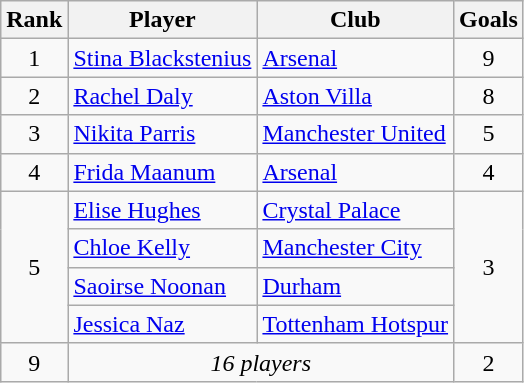<table class="wikitable">
<tr>
<th>Rank</th>
<th>Player</th>
<th>Club</th>
<th>Goals</th>
</tr>
<tr>
<td align="center">1</td>
<td align="left"> <a href='#'>Stina Blackstenius</a></td>
<td align="left"><a href='#'>Arsenal</a></td>
<td align="center">9</td>
</tr>
<tr>
<td align="center">2</td>
<td align="left"> <a href='#'>Rachel Daly</a></td>
<td align="left"><a href='#'>Aston Villa</a></td>
<td align="center">8</td>
</tr>
<tr>
<td align="center">3</td>
<td align="left"> <a href='#'>Nikita Parris</a></td>
<td align="left"><a href='#'>Manchester United</a></td>
<td align="center">5</td>
</tr>
<tr>
<td align="center">4</td>
<td align="left"> <a href='#'>Frida Maanum</a></td>
<td align="left"><a href='#'>Arsenal</a></td>
<td align="center">4</td>
</tr>
<tr>
<td align="center" rowspan="4">5</td>
<td align="left"> <a href='#'>Elise Hughes</a></td>
<td align="left"><a href='#'>Crystal Palace</a></td>
<td align="center" rowspan="4">3</td>
</tr>
<tr>
<td align="left"> <a href='#'>Chloe Kelly</a></td>
<td align="left"><a href='#'>Manchester City</a></td>
</tr>
<tr>
<td align="left"> <a href='#'>Saoirse Noonan</a></td>
<td align="left"><a href='#'>Durham</a></td>
</tr>
<tr>
<td align="left"> <a href='#'>Jessica Naz</a></td>
<td align="left"><a href='#'>Tottenham Hotspur</a></td>
</tr>
<tr>
<td align="center">9</td>
<td align="center" colspan="2"><em>16 players</em></td>
<td align="center">2</td>
</tr>
</table>
